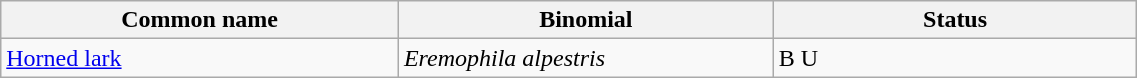<table width=60% class="wikitable">
<tr>
<th width=35%>Common name</th>
<th width=33%>Binomial</th>
<th width=32%>Status</th>
</tr>
<tr>
<td><a href='#'>Horned lark</a></td>
<td><em>Eremophila alpestris</em></td>
<td>B U</td>
</tr>
</table>
